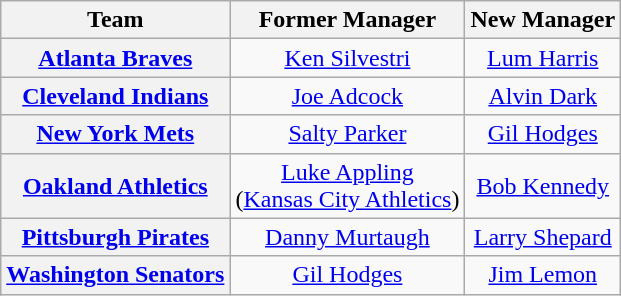<table class="wikitable plainrowheaders" style="text-align:center;">
<tr>
<th>Team</th>
<th>Former Manager</th>
<th>New Manager</th>
</tr>
<tr>
<th scope="row" style="text-align:center;"><a href='#'>Atlanta Braves</a></th>
<td><a href='#'>Ken Silvestri</a></td>
<td><a href='#'>Lum Harris</a></td>
</tr>
<tr>
<th scope="row" style="text-align:center;"><a href='#'>Cleveland Indians</a></th>
<td><a href='#'>Joe Adcock</a></td>
<td><a href='#'>Alvin Dark</a></td>
</tr>
<tr>
<th scope="row" style="text-align:center;"><a href='#'>New York Mets</a></th>
<td><a href='#'>Salty Parker</a></td>
<td><a href='#'>Gil Hodges</a></td>
</tr>
<tr>
<th scope="row" style="text-align:center;"><a href='#'>Oakland Athletics</a></th>
<td><a href='#'>Luke Appling</a><br>(<a href='#'>Kansas City Athletics</a>)</td>
<td><a href='#'>Bob Kennedy</a></td>
</tr>
<tr>
<th scope="row" style="text-align:center;"><a href='#'>Pittsburgh Pirates</a></th>
<td><a href='#'>Danny Murtaugh</a></td>
<td><a href='#'>Larry Shepard</a></td>
</tr>
<tr>
<th scope="row" style="text-align:center;"><a href='#'>Washington Senators</a></th>
<td><a href='#'>Gil Hodges</a></td>
<td><a href='#'>Jim Lemon</a></td>
</tr>
</table>
